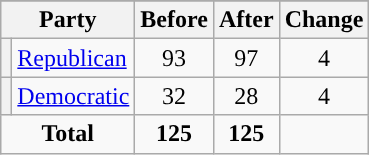<table class="wikitable" style="text-align:center;">
<tr>
</tr>
<tr>
<th colspan=2>Party</th>
<th>Before</th>
<th>After</th>
<th>Change</th>
</tr>
<tr>
<th style="background-color:"></th>
<td style="text-align:left;"><a href='#'>Republican</a></td>
<td>93</td>
<td>97</td>
<td> 4</td>
</tr>
<tr>
<th style="background-color:"></th>
<td style="text-align:left;"><a href='#'>Democratic</a></td>
<td>32</td>
<td>28</td>
<td> 4</td>
</tr>
<tr>
<td colspan=2><strong>Total</strong></td>
<td><strong>125</strong></td>
<td><strong>125</strong></td>
<td></td>
</tr>
</table>
